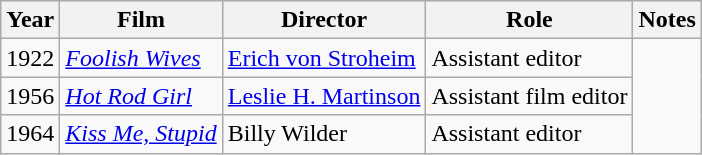<table class="wikitable">
<tr>
<th>Year</th>
<th>Film</th>
<th>Director</th>
<th>Role</th>
<th>Notes</th>
</tr>
<tr>
<td>1922</td>
<td><em><a href='#'>Foolish Wives</a></em></td>
<td><a href='#'>Erich von Stroheim</a></td>
<td>Assistant editor</td>
<td rowspan=3><small></small></td>
</tr>
<tr>
<td>1956</td>
<td><em><a href='#'>Hot Rod Girl</a></em></td>
<td><a href='#'>Leslie H. Martinson</a></td>
<td>Assistant film editor</td>
</tr>
<tr>
<td>1964</td>
<td><em><a href='#'>Kiss Me, Stupid</a></em></td>
<td>Billy Wilder</td>
<td>Assistant editor</td>
</tr>
</table>
